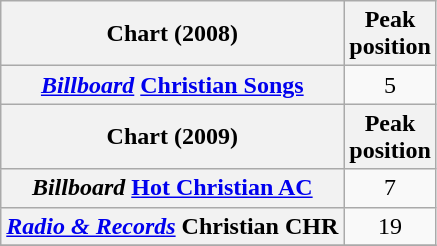<table class="wikitable plainrowheaders sortable" style="text-align:center;">
<tr>
<th scope="col">Chart (2008)</th>
<th scope="col">Peak<br>position</th>
</tr>
<tr>
<th scope="row"><em><a href='#'>Billboard</a></em> <a href='#'>Christian Songs</a></th>
<td align="center">5</td>
</tr>
<tr>
<th scope="col">Chart (2009)</th>
<th scope="col">Peak<br>position</th>
</tr>
<tr>
<th scope="row"><em>Billboard</em> <a href='#'>Hot Christian AC</a></th>
<td align="center">7</td>
</tr>
<tr>
<th scope="row"><em><a href='#'>Radio & Records</a></em> Christian CHR</th>
<td align="center">19</td>
</tr>
<tr>
</tr>
</table>
